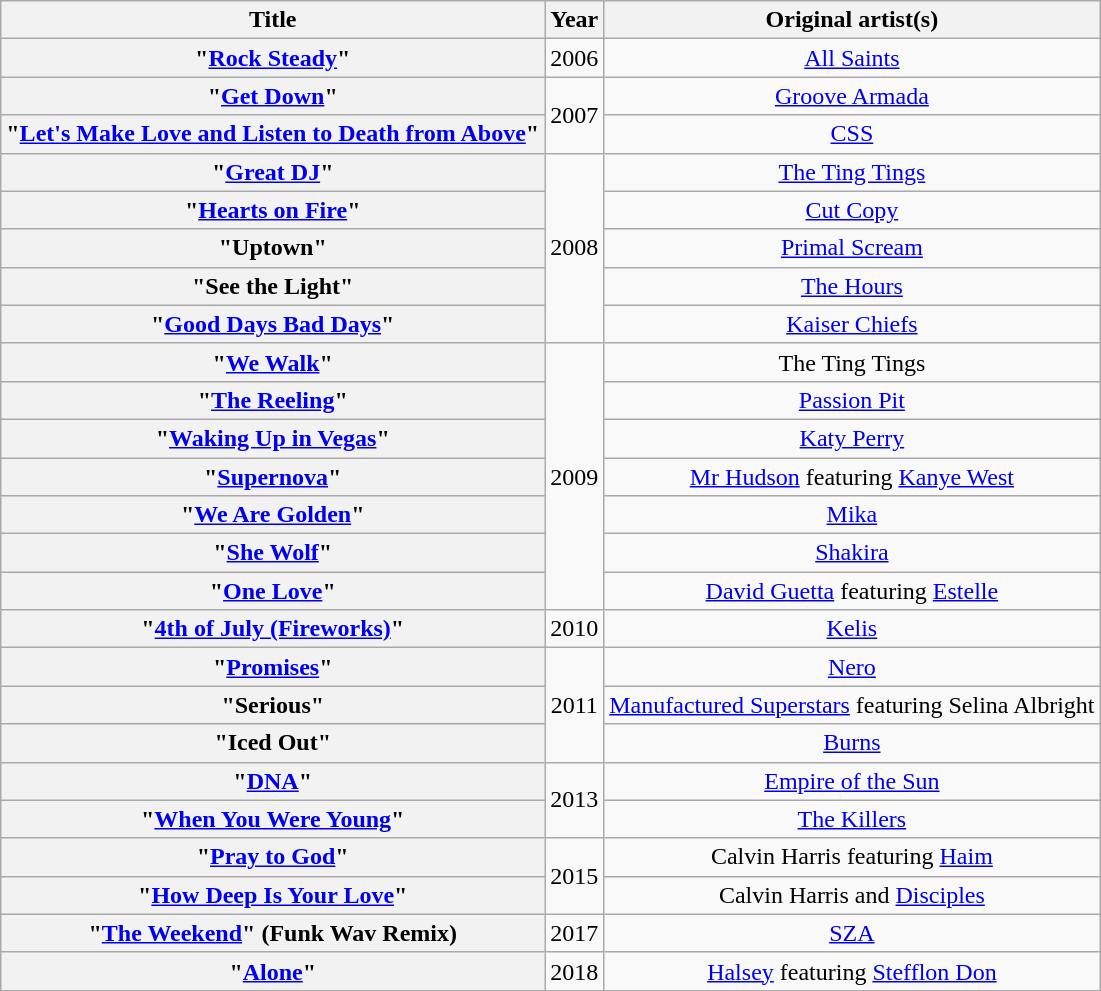<table class="wikitable plainrowheaders" style="text-align:center;">
<tr>
<th scope="col">Title</th>
<th scope="col">Year</th>
<th scope="col">Original artist(s)</th>
</tr>
<tr>
<th scope="row">"<a href='#'>Rock Steady</a>"</th>
<td>2006</td>
<td><a href='#'>All Saints</a></td>
</tr>
<tr>
<th scope="row">"<a href='#'>Get Down</a>"</th>
<td rowspan="2">2007</td>
<td><a href='#'>Groove Armada</a></td>
</tr>
<tr>
<th scope="row">"<a href='#'>Let's Make Love and Listen to Death from Above</a>"</th>
<td><a href='#'>CSS</a></td>
</tr>
<tr>
<th scope="row">"<a href='#'>Great DJ</a>"</th>
<td rowspan="5">2008</td>
<td><a href='#'>The Ting Tings</a></td>
</tr>
<tr>
<th scope="row">"<a href='#'>Hearts on Fire</a>"</th>
<td><a href='#'>Cut Copy</a></td>
</tr>
<tr>
<th scope="row">"Uptown"</th>
<td><a href='#'>Primal Scream</a></td>
</tr>
<tr>
<th scope="row">"See the Light"</th>
<td><a href='#'>The Hours</a></td>
</tr>
<tr>
<th scope="row">"<a href='#'>Good Days Bad Days</a>"</th>
<td><a href='#'>Kaiser Chiefs</a></td>
</tr>
<tr>
<th scope="row">"<a href='#'>We Walk</a>"</th>
<td rowspan="7">2009</td>
<td>The Ting Tings</td>
</tr>
<tr>
<th scope="row">"<a href='#'>The Reeling</a>"</th>
<td><a href='#'>Passion Pit</a></td>
</tr>
<tr>
<th scope="row">"<a href='#'>Waking Up in Vegas</a>"</th>
<td><a href='#'>Katy Perry</a></td>
</tr>
<tr>
<th scope="row">"<a href='#'>Supernova</a>"</th>
<td><a href='#'>Mr Hudson</a> featuring <a href='#'>Kanye West</a></td>
</tr>
<tr>
<th scope="row">"<a href='#'>We Are Golden</a>"</th>
<td><a href='#'>Mika</a></td>
</tr>
<tr>
<th scope="row">"<a href='#'>She Wolf</a>"</th>
<td><a href='#'>Shakira</a></td>
</tr>
<tr>
<th scope="row">"<a href='#'>One Love</a>"</th>
<td><a href='#'>David Guetta</a> featuring <a href='#'>Estelle</a></td>
</tr>
<tr>
<th scope="row">"<a href='#'>4th of July (Fireworks)</a>"</th>
<td>2010</td>
<td><a href='#'>Kelis</a></td>
</tr>
<tr>
<th scope="row">"<a href='#'>Promises</a>"</th>
<td rowspan="3">2011</td>
<td><a href='#'>Nero</a></td>
</tr>
<tr>
<th scope="row">"Serious"</th>
<td><a href='#'>Manufactured Superstars</a> featuring Selina Albright</td>
</tr>
<tr>
<th scope="row">"Iced Out"</th>
<td><a href='#'>Burns</a></td>
</tr>
<tr>
<th scope="row">"<a href='#'>DNA</a>"</th>
<td rowspan="2">2013</td>
<td><a href='#'>Empire of the Sun</a></td>
</tr>
<tr>
<th scope="row">"<a href='#'>When You Were Young</a>"</th>
<td><a href='#'>The Killers</a></td>
</tr>
<tr>
<th scope="row">"<a href='#'>Pray to God</a>"</th>
<td rowspan=2">2015</td>
<td>Calvin Harris featuring <a href='#'>Haim</a></td>
</tr>
<tr>
<th scope="row">"<a href='#'>How Deep Is Your Love</a>"</th>
<td>Calvin Harris and <a href='#'>Disciples</a></td>
</tr>
<tr>
<th scope="row">"<a href='#'>The Weekend</a>" (Funk Wav Remix)</th>
<td>2017</td>
<td><a href='#'>SZA</a></td>
</tr>
<tr>
<th scope="row">"<a href='#'>Alone</a>"</th>
<td>2018</td>
<td><a href='#'>Halsey</a> featuring <a href='#'>Stefflon Don</a></td>
</tr>
</table>
